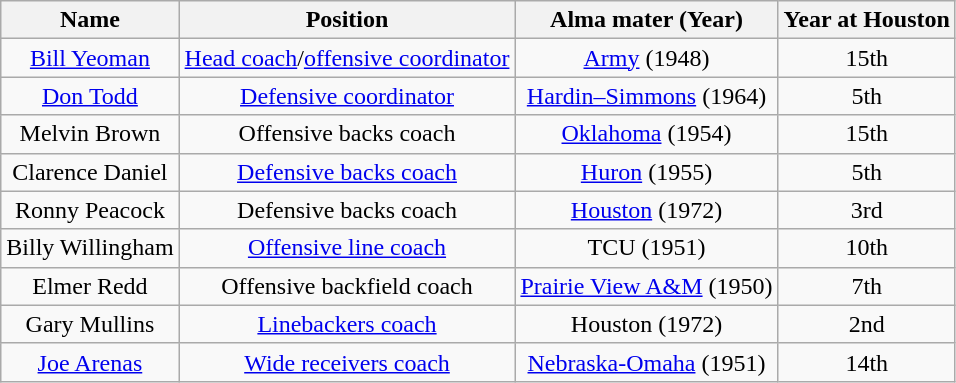<table class="wikitable">
<tr>
<th>Name</th>
<th>Position</th>
<th>Alma mater (Year)</th>
<th>Year at Houston</th>
</tr>
<tr style="text-align:center;">
<td><a href='#'>Bill Yeoman</a></td>
<td><a href='#'>Head coach</a>/<a href='#'>offensive coordinator</a></td>
<td><a href='#'>Army</a> (1948)</td>
<td>15th</td>
</tr>
<tr style="text-align:center;">
<td><a href='#'>Don Todd</a></td>
<td><a href='#'>Defensive coordinator</a></td>
<td><a href='#'>Hardin–Simmons</a> (1964)</td>
<td>5th</td>
</tr>
<tr style="text-align:center;">
<td>Melvin Brown</td>
<td>Offensive backs coach</td>
<td><a href='#'>Oklahoma</a> (1954)</td>
<td>15th</td>
</tr>
<tr style="text-align:center;">
<td>Clarence Daniel</td>
<td><a href='#'>Defensive backs coach</a></td>
<td><a href='#'>Huron</a> (1955)</td>
<td>5th</td>
</tr>
<tr style="text-align:center;">
<td>Ronny Peacock</td>
<td>Defensive backs coach</td>
<td><a href='#'>Houston</a> (1972)</td>
<td>3rd</td>
</tr>
<tr style="text-align:center;">
<td>Billy Willingham</td>
<td><a href='#'>Offensive line coach</a></td>
<td>TCU (1951)</td>
<td>10th</td>
</tr>
<tr style="text-align:center;">
<td>Elmer Redd</td>
<td>Offensive backfield coach</td>
<td><a href='#'>Prairie View A&M</a> (1950)</td>
<td>7th</td>
</tr>
<tr style="text-align:center;">
<td>Gary Mullins</td>
<td><a href='#'>Linebackers coach</a></td>
<td>Houston (1972)</td>
<td>2nd</td>
</tr>
<tr style="text-align:center;">
<td><a href='#'>Joe Arenas</a></td>
<td><a href='#'>Wide receivers coach</a></td>
<td><a href='#'>Nebraska-Omaha</a> (1951)</td>
<td>14th</td>
</tr>
</table>
